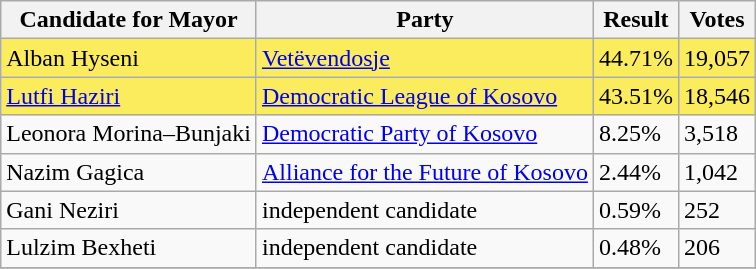<table class=wikitable>
<tr>
<th>Candidate for Mayor</th>
<th>Party</th>
<th>Result</th>
<th>Votes</th>
</tr>
<tr>
<td style="background:#FBEC5D;">Alban Hyseni</td>
<td style="background:#FBEC5D;"><a href='#'>Vetëvendosje</a></td>
<td style="background:#FBEC5D;">44.71%</td>
<td style="background:#FBEC5D;">19,057</td>
</tr>
<tr>
<td style="background:#FBEC5D;"><a href='#'>Lutfi Haziri</a></td>
<td style="background:#FBEC5D;"><a href='#'>Democratic League of Kosovo</a></td>
<td style="background:#FBEC5D;">43.51%</td>
<td style="background:#FBEC5D;">18,546</td>
</tr>
<tr>
<td>Leonora Morina–Bunjaki</td>
<td><a href='#'>Democratic Party of Kosovo</a></td>
<td>8.25%</td>
<td>3,518</td>
</tr>
<tr>
<td>Nazim Gagica</td>
<td><a href='#'>Alliance for the Future of Kosovo</a></td>
<td>2.44%</td>
<td>1,042</td>
</tr>
<tr>
<td>Gani Neziri</td>
<td>independent candidate</td>
<td>0.59%</td>
<td>252</td>
</tr>
<tr>
<td>Lulzim Bexheti</td>
<td>independent candidate</td>
<td>0.48%</td>
<td>206</td>
</tr>
<tr>
</tr>
</table>
